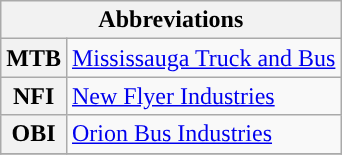<table class="wikitable">
<tr>
<th colspan=2>Abbreviations</th>
</tr>
<tr>
<th>MTB</th>
<td><a href='#'>Mississauga Truck and Bus</a></td>
</tr>
<tr>
<th>NFI</th>
<td><a href='#'>New Flyer Industries</a></td>
</tr>
<tr>
<th>OBI</th>
<td><a href='#'>Orion Bus Industries</a></td>
</tr>
<tr>
</tr>
</table>
